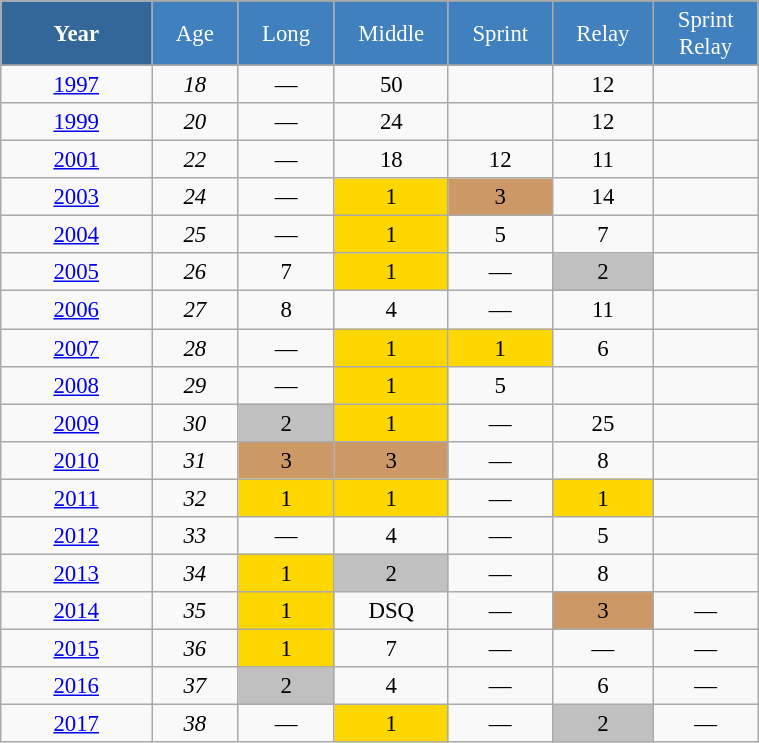<table class="wikitable" style="font-size:95%; text-align:center; border:grey solid 1px; border-collapse:collapse;" width="40%">
<tr style="background-color:#369; color:white;">
<td rowspan="2" colspan="1" width="10%"><strong>Year</strong></td>
</tr>
<tr style="background-color:#4180be; color:white;">
<td width="5%">Age</td>
<td width="5%">Long</td>
<td width="5%">Middle</td>
<td width="5%">Sprint</td>
<td width="5%">Relay</td>
<td width="5%">Sprint<br>Relay</td>
</tr>
<tr style="background-color:#8CB2D8; color:white;">
</tr>
<tr>
<td><a href='#'>1997</a></td>
<td><em>18</em></td>
<td>—</td>
<td>50</td>
<td></td>
<td>12</td>
<td></td>
</tr>
<tr>
<td><a href='#'>1999</a></td>
<td><em>20</em></td>
<td>—</td>
<td>24</td>
<td></td>
<td>12</td>
<td></td>
</tr>
<tr>
<td><a href='#'>2001</a></td>
<td><em>22</em></td>
<td>—</td>
<td>18</td>
<td>12</td>
<td>11</td>
<td></td>
</tr>
<tr>
<td><a href='#'>2003</a></td>
<td><em>24</em></td>
<td>—</td>
<td style="background:gold;">1</td>
<td style="background:#c96">3</td>
<td>14</td>
<td></td>
</tr>
<tr>
<td><a href='#'>2004</a></td>
<td><em>25</em></td>
<td>—</td>
<td style="background:gold;">1</td>
<td>5</td>
<td>7</td>
<td></td>
</tr>
<tr>
<td><a href='#'>2005</a></td>
<td><em>26</em></td>
<td>7</td>
<td style="background:gold;">1</td>
<td>—</td>
<td style="background:silver;">2</td>
<td></td>
</tr>
<tr>
<td><a href='#'>2006</a></td>
<td><em>27</em></td>
<td>8</td>
<td>4</td>
<td>—</td>
<td>11</td>
<td></td>
</tr>
<tr>
<td><a href='#'>2007</a></td>
<td><em>28</em></td>
<td>—</td>
<td style="background:gold;">1</td>
<td style="background:gold;">1</td>
<td>6</td>
<td></td>
</tr>
<tr>
<td><a href='#'>2008</a></td>
<td><em>29</em></td>
<td>—</td>
<td style="background:gold;">1</td>
<td>5</td>
<td></td>
<td></td>
</tr>
<tr>
<td><a href='#'>2009</a></td>
<td><em>30</em></td>
<td style="background:silver;">2</td>
<td style="background:gold;">1</td>
<td>—</td>
<td>25</td>
<td></td>
</tr>
<tr>
<td><a href='#'>2010</a></td>
<td><em>31</em></td>
<td style="background:#c96">3</td>
<td style="background:#c96">3</td>
<td>—</td>
<td>8</td>
<td></td>
</tr>
<tr>
<td><a href='#'>2011</a></td>
<td><em>32</em></td>
<td style="background:gold;">1</td>
<td style="background:gold;">1</td>
<td>—</td>
<td style="background:gold;">1</td>
<td></td>
</tr>
<tr>
<td><a href='#'>2012</a></td>
<td><em>33</em></td>
<td>—</td>
<td>4</td>
<td>—</td>
<td>5</td>
<td></td>
</tr>
<tr>
<td><a href='#'>2013</a></td>
<td><em>34</em></td>
<td style="background:gold;">1</td>
<td style="background:silver;">2</td>
<td>—</td>
<td>8</td>
<td></td>
</tr>
<tr>
<td><a href='#'>2014</a></td>
<td><em>35</em></td>
<td style="background:gold;">1</td>
<td>DSQ</td>
<td>—</td>
<td style="background:#c96">3</td>
<td>—</td>
</tr>
<tr>
<td><a href='#'>2015</a></td>
<td><em>36</em></td>
<td style="background:gold;">1</td>
<td>7</td>
<td>—</td>
<td>—</td>
<td>—</td>
</tr>
<tr>
<td><a href='#'>2016</a></td>
<td><em>37</em></td>
<td style="background:silver;">2</td>
<td>4</td>
<td>—</td>
<td>6</td>
<td>—</td>
</tr>
<tr>
<td><a href='#'>2017</a></td>
<td><em>38</em></td>
<td>—</td>
<td style="background:gold;">1</td>
<td>—</td>
<td style="background:silver;">2</td>
<td>—</td>
</tr>
</table>
